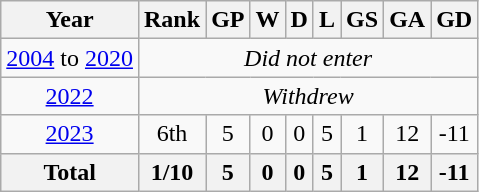<table class="wikitable" style="text-align: center;">
<tr>
<th>Year</th>
<th>Rank</th>
<th>GP</th>
<th>W</th>
<th>D</th>
<th>L</th>
<th>GS</th>
<th>GA</th>
<th>GD</th>
</tr>
<tr>
<td> <a href='#'>2004</a> to  <a href='#'>2020</a></td>
<td rowspan=1 colspan=9><em>Did not enter</em></td>
</tr>
<tr>
<td> <a href='#'>2022</a></td>
<td rowspan=1 colspan=9><em>Withdrew</em></td>
</tr>
<tr>
<td> <a href='#'>2023</a></td>
<td>6th</td>
<td>5</td>
<td>0</td>
<td>0</td>
<td>5</td>
<td>1</td>
<td>12</td>
<td>-11</td>
</tr>
<tr>
<th>Total</th>
<th>1/10</th>
<th>5</th>
<th>0</th>
<th>0</th>
<th>5</th>
<th>1</th>
<th>12</th>
<th>-11</th>
</tr>
</table>
